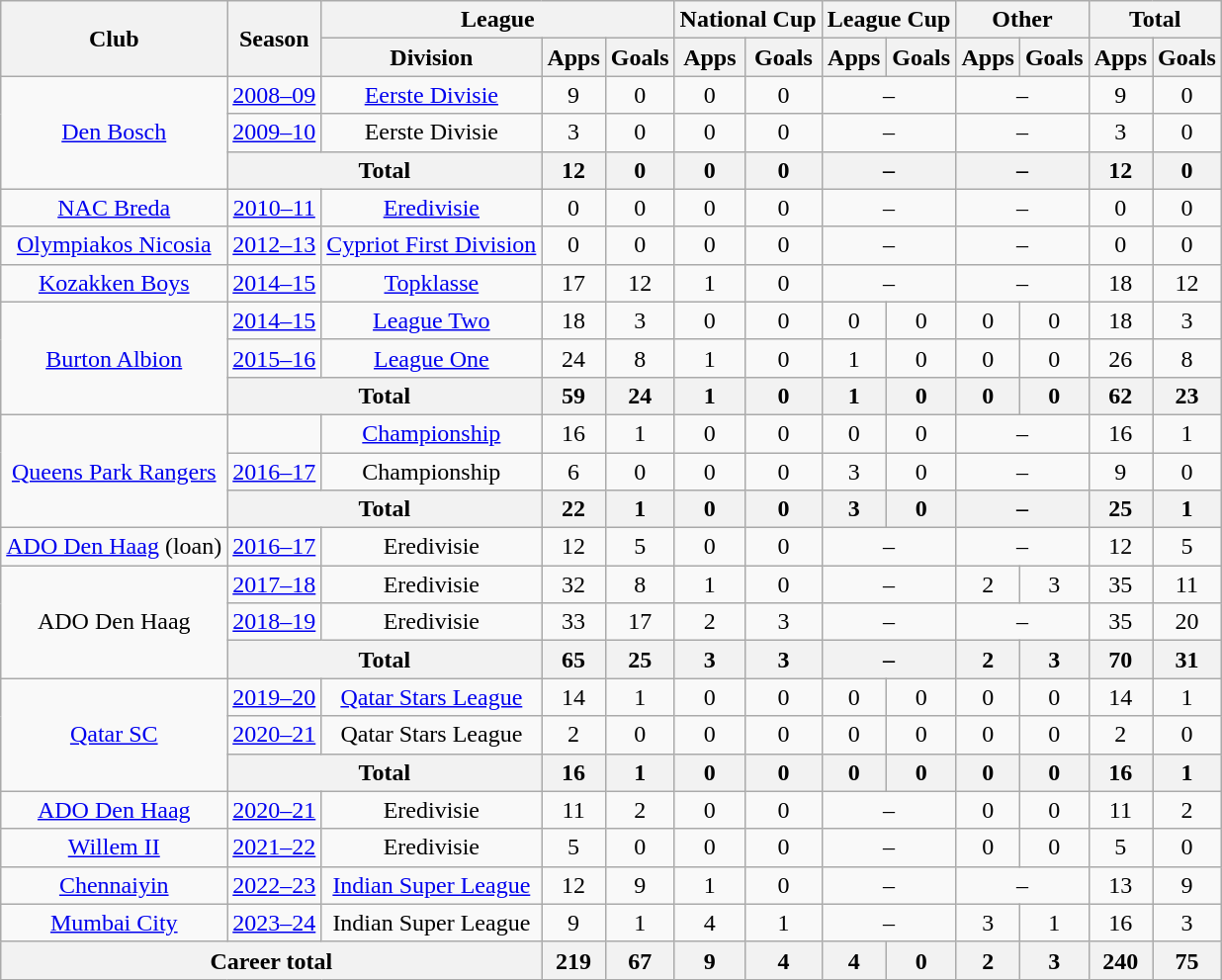<table class="wikitable" style="text-align: center;">
<tr>
<th rowspan="2">Club</th>
<th rowspan="2">Season</th>
<th colspan="3">League</th>
<th colspan="2">National Cup</th>
<th colspan="2">League Cup</th>
<th colspan="2">Other</th>
<th colspan="2">Total</th>
</tr>
<tr>
<th>Division</th>
<th>Apps</th>
<th>Goals</th>
<th>Apps</th>
<th>Goals</th>
<th>Apps</th>
<th>Goals</th>
<th>Apps</th>
<th>Goals</th>
<th>Apps</th>
<th>Goals</th>
</tr>
<tr>
<td rowspan="3"><a href='#'>Den Bosch</a></td>
<td><a href='#'>2008–09</a></td>
<td><a href='#'>Eerste Divisie</a></td>
<td>9</td>
<td>0</td>
<td>0</td>
<td>0</td>
<td colspan="2">–</td>
<td colspan="2">–</td>
<td>9</td>
<td>0</td>
</tr>
<tr>
<td><a href='#'>2009–10</a></td>
<td>Eerste Divisie</td>
<td>3</td>
<td>0</td>
<td>0</td>
<td>0</td>
<td colspan="2">–</td>
<td colspan="2">–</td>
<td>3</td>
<td>0</td>
</tr>
<tr>
<th colspan="2">Total</th>
<th>12</th>
<th>0</th>
<th>0</th>
<th>0</th>
<th colspan="2">–</th>
<th colspan="2">–</th>
<th>12</th>
<th>0</th>
</tr>
<tr>
<td><a href='#'>NAC Breda</a></td>
<td><a href='#'>2010–11</a></td>
<td><a href='#'>Eredivisie</a></td>
<td>0</td>
<td>0</td>
<td>0</td>
<td>0</td>
<td colspan="2">–</td>
<td colspan="2">–</td>
<td>0</td>
<td>0</td>
</tr>
<tr>
<td><a href='#'>Olympiakos Nicosia</a></td>
<td><a href='#'>2012–13</a></td>
<td><a href='#'>Cypriot First Division</a></td>
<td>0</td>
<td>0</td>
<td>0</td>
<td>0</td>
<td colspan="2">–</td>
<td colspan="2">–</td>
<td>0</td>
<td>0</td>
</tr>
<tr>
<td><a href='#'>Kozakken Boys</a></td>
<td><a href='#'>2014–15</a></td>
<td><a href='#'>Topklasse</a></td>
<td>17</td>
<td>12</td>
<td>1</td>
<td>0</td>
<td colspan="2">–</td>
<td colspan="2">–</td>
<td>18</td>
<td>12</td>
</tr>
<tr>
<td rowspan="3"><a href='#'>Burton Albion</a></td>
<td><a href='#'>2014–15</a></td>
<td><a href='#'>League Two</a></td>
<td>18</td>
<td>3</td>
<td>0</td>
<td>0</td>
<td>0</td>
<td>0</td>
<td>0</td>
<td>0</td>
<td>18</td>
<td>3</td>
</tr>
<tr>
<td><a href='#'>2015–16</a></td>
<td><a href='#'>League One</a></td>
<td>24</td>
<td>8</td>
<td>1</td>
<td>0</td>
<td>1</td>
<td>0</td>
<td>0</td>
<td>0</td>
<td>26</td>
<td>8</td>
</tr>
<tr>
<th colspan="2">Total</th>
<th>59</th>
<th>24</th>
<th>1</th>
<th>0</th>
<th>1</th>
<th>0</th>
<th>0</th>
<th>0</th>
<th>62</th>
<th>23</th>
</tr>
<tr>
<td rowspan="3"><a href='#'>Queens Park Rangers</a></td>
<td></td>
<td><a href='#'>Championship</a></td>
<td>16</td>
<td>1</td>
<td>0</td>
<td>0</td>
<td>0</td>
<td>0</td>
<td colspan="2">–</td>
<td>16</td>
<td>1</td>
</tr>
<tr>
<td><a href='#'>2016–17</a></td>
<td>Championship</td>
<td>6</td>
<td>0</td>
<td>0</td>
<td>0</td>
<td>3</td>
<td>0</td>
<td colspan="2">–</td>
<td>9</td>
<td>0</td>
</tr>
<tr>
<th colspan="2">Total</th>
<th>22</th>
<th>1</th>
<th>0</th>
<th>0</th>
<th>3</th>
<th>0</th>
<th colspan="2">–</th>
<th>25</th>
<th>1</th>
</tr>
<tr>
<td><a href='#'>ADO Den Haag</a> (loan)</td>
<td><a href='#'>2016–17</a></td>
<td>Eredivisie</td>
<td>12</td>
<td>5</td>
<td>0</td>
<td>0</td>
<td colspan="2">–</td>
<td colspan="2">–</td>
<td>12</td>
<td>5</td>
</tr>
<tr>
<td rowspan="3">ADO Den Haag</td>
<td><a href='#'>2017–18</a></td>
<td>Eredivisie</td>
<td>32</td>
<td>8</td>
<td>1</td>
<td>0</td>
<td colspan="2">–</td>
<td>2</td>
<td>3</td>
<td>35</td>
<td>11</td>
</tr>
<tr>
<td><a href='#'>2018–19</a></td>
<td>Eredivisie</td>
<td>33</td>
<td>17</td>
<td>2</td>
<td>3</td>
<td colspan="2">–</td>
<td colspan="2">–</td>
<td>35</td>
<td>20</td>
</tr>
<tr>
<th colspan="2">Total</th>
<th>65</th>
<th>25</th>
<th>3</th>
<th>3</th>
<th colspan="2">–</th>
<th>2</th>
<th>3</th>
<th>70</th>
<th>31</th>
</tr>
<tr>
<td rowspan="3"><a href='#'>Qatar SC</a></td>
<td><a href='#'>2019–20</a></td>
<td><a href='#'>Qatar Stars League</a></td>
<td>14</td>
<td>1</td>
<td>0</td>
<td>0</td>
<td>0</td>
<td>0</td>
<td>0</td>
<td>0</td>
<td>14</td>
<td>1</td>
</tr>
<tr>
<td><a href='#'>2020–21</a></td>
<td>Qatar Stars League</td>
<td>2</td>
<td>0</td>
<td>0</td>
<td>0</td>
<td>0</td>
<td>0</td>
<td>0</td>
<td>0</td>
<td>2</td>
<td>0</td>
</tr>
<tr>
<th colspan="2">Total</th>
<th>16</th>
<th>1</th>
<th>0</th>
<th>0</th>
<th>0</th>
<th>0</th>
<th>0</th>
<th>0</th>
<th>16</th>
<th>1</th>
</tr>
<tr>
<td><a href='#'>ADO Den Haag</a></td>
<td><a href='#'>2020–21</a></td>
<td>Eredivisie</td>
<td>11</td>
<td>2</td>
<td>0</td>
<td>0</td>
<td colspan="2">–</td>
<td>0</td>
<td>0</td>
<td>11</td>
<td>2</td>
</tr>
<tr>
<td><a href='#'>Willem II</a></td>
<td><a href='#'>2021–22</a></td>
<td>Eredivisie</td>
<td>5</td>
<td>0</td>
<td>0</td>
<td>0</td>
<td colspan="2">–</td>
<td>0</td>
<td>0</td>
<td>5</td>
<td>0</td>
</tr>
<tr>
<td><a href='#'>Chennaiyin</a></td>
<td><a href='#'>2022–23</a></td>
<td><a href='#'>Indian Super League</a></td>
<td>12</td>
<td>9</td>
<td>1</td>
<td>0</td>
<td colspan="2">–</td>
<td colspan="2">–</td>
<td>13</td>
<td>9</td>
</tr>
<tr>
<td><a href='#'>Mumbai City</a></td>
<td><a href='#'>2023–24</a></td>
<td>Indian Super League</td>
<td>9</td>
<td>1</td>
<td>4</td>
<td>1</td>
<td colspan="2">–</td>
<td>3</td>
<td>1</td>
<td>16</td>
<td>3</td>
</tr>
<tr>
<th colspan="3">Career total</th>
<th>219</th>
<th>67</th>
<th>9</th>
<th>4</th>
<th>4</th>
<th>0</th>
<th>2</th>
<th>3</th>
<th>240</th>
<th>75</th>
</tr>
</table>
